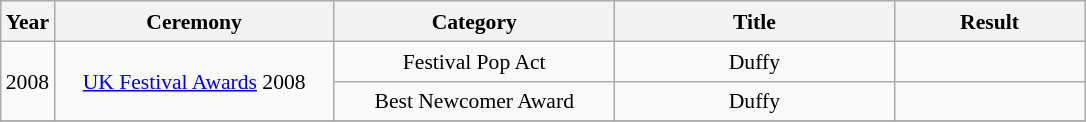<table class="wikitable" style="text-align:center; font-size:90%; line-height:20px;">
<tr>
<th>Year</th>
<th width="180px">Ceremony</th>
<th width="180px">Category</th>
<th width="180px">Title</th>
<th width="120px">Result</th>
</tr>
<tr>
<td rowspan="2">2008</td>
<td rowspan="2"><a href='#'>UK Festival Awards</a> 2008</td>
<td>Festival Pop Act</td>
<td>Duffy</td>
<td></td>
</tr>
<tr>
<td>Best Newcomer Award</td>
<td>Duffy</td>
<td></td>
</tr>
<tr>
</tr>
</table>
